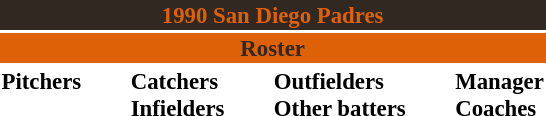<table class="toccolours" style="font-size: 95%;">
<tr>
<th colspan="10" style="background-color: #312821; color: #de6108; text-align: center;">1990 San Diego Padres</th>
</tr>
<tr>
<td colspan="10" style="background-color: #de6108; color: #312821; text-align: center;"><strong>Roster</strong></td>
</tr>
<tr>
<td valign="top"><strong>Pitchers</strong><br>














</td>
<td width="25px"></td>
<td valign="top"><strong>Catchers</strong><br>



<strong>Infielders</strong>









</td>
<td width="25px"></td>
<td valign="top"><strong>Outfielders</strong><br>






<strong>Other batters</strong>
</td>
<td width="25px"></td>
<td valign="top"><strong>Manager</strong><br>

<strong>Coaches</strong>






</td>
</tr>
</table>
